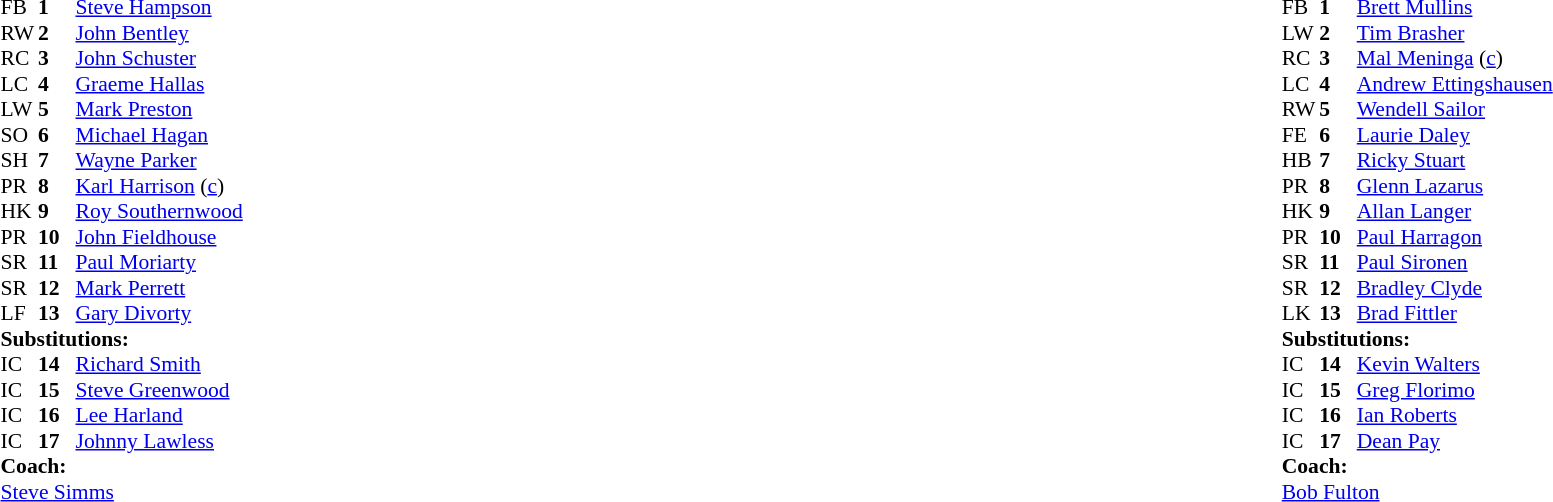<table width="100%">
<tr>
<td valign="top" width="50%"><br><table style="font-size: 90%" cellspacing="0" cellpadding="0">
<tr>
<th width="25"></th>
<th width="25"></th>
</tr>
<tr>
<td>FB</td>
<td><strong>1</strong></td>
<td><a href='#'>Steve Hampson</a></td>
</tr>
<tr>
<td>RW</td>
<td><strong>2</strong></td>
<td><a href='#'>John Bentley</a></td>
</tr>
<tr>
<td>RC</td>
<td><strong>3</strong></td>
<td><a href='#'>John Schuster</a></td>
</tr>
<tr>
<td>LC</td>
<td><strong>4</strong></td>
<td><a href='#'>Graeme Hallas</a></td>
</tr>
<tr>
<td>LW</td>
<td><strong>5</strong></td>
<td><a href='#'>Mark Preston</a></td>
</tr>
<tr>
<td>SO</td>
<td><strong>6</strong></td>
<td><a href='#'>Michael Hagan</a></td>
</tr>
<tr>
<td>SH</td>
<td><strong>7</strong></td>
<td><a href='#'>Wayne Parker</a></td>
</tr>
<tr>
<td>PR</td>
<td><strong>8</strong></td>
<td><a href='#'>Karl Harrison</a> (<a href='#'>c</a>)</td>
</tr>
<tr>
<td>HK</td>
<td><strong>9</strong></td>
<td><a href='#'>Roy Southernwood</a></td>
</tr>
<tr>
<td>PR</td>
<td><strong>10</strong></td>
<td><a href='#'>John Fieldhouse</a></td>
</tr>
<tr>
<td>SR</td>
<td><strong>11</strong></td>
<td><a href='#'>Paul Moriarty</a></td>
</tr>
<tr>
<td>SR</td>
<td><strong>12</strong></td>
<td><a href='#'>Mark Perrett</a></td>
</tr>
<tr>
<td>LF</td>
<td><strong>13</strong></td>
<td><a href='#'>Gary Divorty</a></td>
</tr>
<tr>
<td colspan=3><strong>Substitutions:</strong></td>
</tr>
<tr>
<td>IC</td>
<td><strong>14</strong></td>
<td><a href='#'>Richard Smith</a></td>
</tr>
<tr>
<td>IC</td>
<td><strong>15</strong></td>
<td><a href='#'>Steve Greenwood</a></td>
</tr>
<tr>
<td>IC</td>
<td><strong>16</strong></td>
<td><a href='#'>Lee Harland</a></td>
</tr>
<tr>
<td>IC</td>
<td><strong>17</strong></td>
<td><a href='#'>Johnny Lawless</a></td>
</tr>
<tr>
<td colspan=3><strong>Coach:</strong></td>
</tr>
<tr>
<td colspan="4"> <a href='#'>Steve Simms</a></td>
</tr>
</table>
</td>
<td valign="top" width="50%"><br><table style="font-size: 90%" cellspacing="0" cellpadding="0" align="center">
<tr>
<th width="25"></th>
<th width="25"></th>
</tr>
<tr>
<td>FB</td>
<td><strong>1</strong></td>
<td><a href='#'>Brett Mullins</a></td>
</tr>
<tr>
<td>LW</td>
<td><strong>2</strong></td>
<td><a href='#'>Tim Brasher</a></td>
</tr>
<tr>
<td>RC</td>
<td><strong>3</strong></td>
<td><a href='#'>Mal Meninga</a> (<a href='#'>c</a>)</td>
</tr>
<tr>
<td>LC</td>
<td><strong>4</strong></td>
<td><a href='#'>Andrew Ettingshausen</a></td>
</tr>
<tr>
<td>RW</td>
<td><strong>5</strong></td>
<td><a href='#'>Wendell Sailor</a></td>
</tr>
<tr>
<td>FE</td>
<td><strong>6</strong></td>
<td><a href='#'>Laurie Daley</a></td>
</tr>
<tr>
<td>HB</td>
<td><strong>7</strong></td>
<td><a href='#'>Ricky Stuart</a></td>
</tr>
<tr>
<td>PR</td>
<td><strong>8</strong></td>
<td><a href='#'>Glenn Lazarus</a></td>
</tr>
<tr>
<td>HK</td>
<td><strong>9</strong></td>
<td><a href='#'>Allan Langer</a></td>
</tr>
<tr>
<td>PR</td>
<td><strong>10</strong></td>
<td><a href='#'>Paul Harragon</a></td>
</tr>
<tr>
<td>SR</td>
<td><strong>11</strong></td>
<td><a href='#'>Paul Sironen</a></td>
</tr>
<tr>
<td>SR</td>
<td><strong>12</strong></td>
<td><a href='#'>Bradley Clyde</a></td>
</tr>
<tr>
<td>LK</td>
<td><strong>13</strong></td>
<td><a href='#'>Brad Fittler</a></td>
</tr>
<tr>
<td colspan=3><strong>Substitutions:</strong></td>
</tr>
<tr>
<td>IC</td>
<td><strong>14</strong></td>
<td><a href='#'>Kevin Walters</a></td>
</tr>
<tr>
<td>IC</td>
<td><strong>15</strong></td>
<td><a href='#'>Greg Florimo</a></td>
</tr>
<tr>
<td>IC</td>
<td><strong>16</strong></td>
<td><a href='#'>Ian Roberts</a></td>
</tr>
<tr>
<td>IC</td>
<td><strong>17</strong></td>
<td><a href='#'>Dean Pay</a></td>
</tr>
<tr>
<td colspan=3><strong>Coach:</strong></td>
</tr>
<tr>
<td colspan="4"> <a href='#'>Bob Fulton</a></td>
</tr>
</table>
</td>
</tr>
</table>
